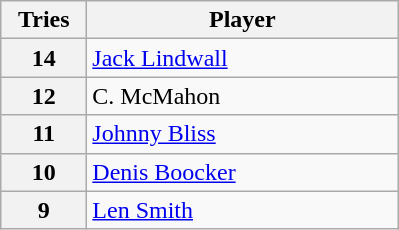<table class="wikitable" style="text-align:left;">
<tr>
<th width=50>Tries</th>
<th width=200>Player</th>
</tr>
<tr>
<th>14</th>
<td> <a href='#'>Jack Lindwall</a></td>
</tr>
<tr>
<th>12</th>
<td> C. McMahon</td>
</tr>
<tr>
<th>11</th>
<td> <a href='#'>Johnny Bliss</a></td>
</tr>
<tr>
<th>10</th>
<td> <a href='#'>Denis Boocker</a></td>
</tr>
<tr>
<th>9</th>
<td> <a href='#'>Len Smith</a></td>
</tr>
</table>
